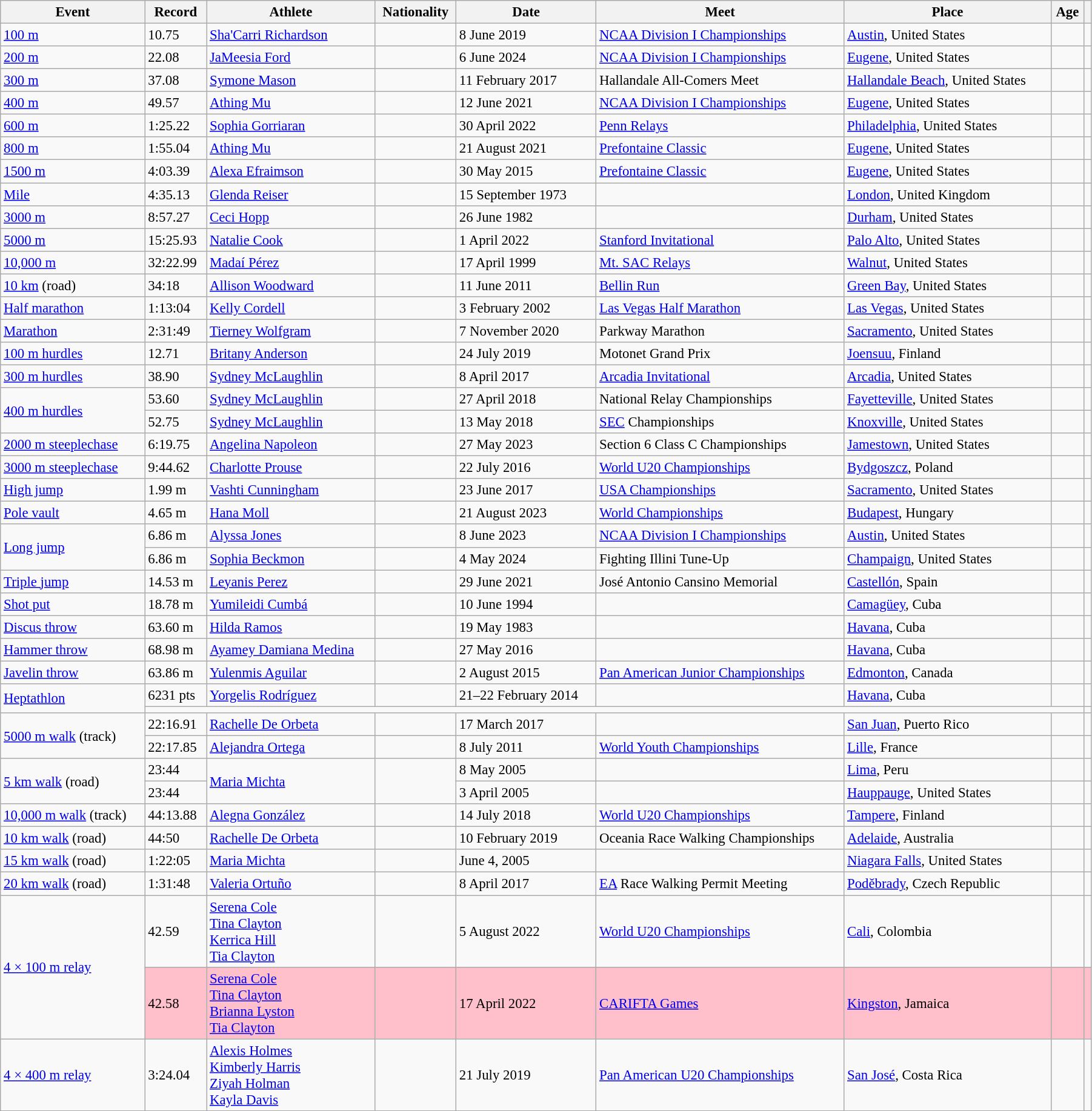<table class="wikitable" style="font-size: 95%; width: 95%;">
<tr>
<th>Event</th>
<th>Record</th>
<th>Athlete</th>
<th>Nationality</th>
<th>Date</th>
<th>Meet</th>
<th>Place</th>
<th>Age</th>
<th></th>
</tr>
<tr>
<td><a href='#'>100 m</a></td>
<td>10.75 </td>
<td><a href='#'>Sha'Carri Richardson</a></td>
<td></td>
<td>8 June 2019</td>
<td><a href='#'>NCAA Division I Championships</a></td>
<td><a href='#'>Austin</a>, United States</td>
<td></td>
<td></td>
</tr>
<tr>
<td><a href='#'>200 m</a></td>
<td>22.08 </td>
<td><a href='#'>JaMeesia Ford</a></td>
<td></td>
<td>6 June 2024</td>
<td><a href='#'>NCAA Division I Championships</a></td>
<td><a href='#'>Eugene</a>, United States</td>
<td></td>
<td></td>
</tr>
<tr>
<td><a href='#'>300 m</a></td>
<td>37.08</td>
<td><a href='#'>Symone Mason</a></td>
<td></td>
<td>11 February 2017</td>
<td>Hallandale All-Comers Meet</td>
<td><a href='#'>Hallandale Beach</a>, United States</td>
<td></td>
<td></td>
</tr>
<tr>
<td><a href='#'>400 m</a></td>
<td>49.57</td>
<td><a href='#'>Athing Mu</a></td>
<td></td>
<td>12 June 2021</td>
<td><a href='#'>NCAA Division I Championships</a></td>
<td><a href='#'>Eugene</a>, United States</td>
<td></td>
<td></td>
</tr>
<tr>
<td><a href='#'>600 m</a></td>
<td>1:25.22</td>
<td><a href='#'>Sophia Gorriaran</a></td>
<td></td>
<td>30 April 2022</td>
<td><a href='#'>Penn Relays</a></td>
<td><a href='#'>Philadelphia</a>, United States</td>
<td></td>
<td></td>
</tr>
<tr>
<td><a href='#'>800 m</a></td>
<td>1:55.04</td>
<td><a href='#'>Athing Mu</a></td>
<td></td>
<td>21 August 2021</td>
<td><a href='#'>Prefontaine Classic</a></td>
<td><a href='#'>Eugene</a>, United States</td>
<td></td>
<td></td>
</tr>
<tr>
<td><a href='#'>1500 m</a></td>
<td>4:03.39</td>
<td><a href='#'>Alexa Efraimson</a></td>
<td></td>
<td>30 May 2015</td>
<td><a href='#'>Prefontaine Classic</a></td>
<td><a href='#'>Eugene</a>, United States</td>
<td></td>
<td></td>
</tr>
<tr>
<td><a href='#'>Mile</a></td>
<td>4:35.13</td>
<td><a href='#'>Glenda Reiser</a></td>
<td></td>
<td>15 September 1973</td>
<td></td>
<td><a href='#'>London</a>, United Kingdom</td>
<td></td>
<td></td>
</tr>
<tr>
<td><a href='#'>3000 m</a></td>
<td>8:57.27</td>
<td><a href='#'>Ceci Hopp</a></td>
<td></td>
<td>26 June 1982</td>
<td></td>
<td><a href='#'>Durham</a>, United States</td>
<td></td>
<td></td>
</tr>
<tr>
<td><a href='#'>5000 m</a></td>
<td>15:25.93</td>
<td><a href='#'>Natalie Cook</a></td>
<td></td>
<td>1 April 2022</td>
<td><a href='#'>Stanford Invitational</a></td>
<td><a href='#'>Palo Alto</a>, United States</td>
<td></td>
<td></td>
</tr>
<tr>
<td><a href='#'>10,000 m</a></td>
<td>32:22.99</td>
<td><a href='#'>Madaí Pérez</a></td>
<td></td>
<td>17 April 1999</td>
<td><a href='#'>Mt. SAC Relays</a></td>
<td><a href='#'>Walnut</a>, United States</td>
<td></td>
<td></td>
</tr>
<tr>
<td><a href='#'>10 km</a> (road)</td>
<td>34:18</td>
<td><a href='#'>Allison Woodward</a></td>
<td></td>
<td>11 June 2011</td>
<td><a href='#'>Bellin Run</a></td>
<td><a href='#'>Green Bay</a>, United States</td>
<td></td>
<td></td>
</tr>
<tr>
<td><a href='#'>Half marathon</a></td>
<td>1:13:04</td>
<td><a href='#'>Kelly Cordell</a></td>
<td></td>
<td>3 February 2002</td>
<td><a href='#'>Las Vegas Half Marathon</a></td>
<td><a href='#'>Las Vegas</a>, United States</td>
<td></td>
<td></td>
</tr>
<tr>
<td><a href='#'>Marathon</a></td>
<td>2:31:49</td>
<td><a href='#'>Tierney Wolfgram</a></td>
<td></td>
<td>7 November 2020</td>
<td>Parkway Marathon</td>
<td><a href='#'>Sacramento</a>, United States</td>
<td></td>
<td></td>
</tr>
<tr>
<td><a href='#'>100 m hurdles</a></td>
<td>12.71 </td>
<td><a href='#'>Britany Anderson</a></td>
<td></td>
<td>24 July 2019</td>
<td>Motonet Grand Prix</td>
<td><a href='#'>Joensuu</a>, Finland</td>
<td></td>
<td></td>
</tr>
<tr>
<td><a href='#'>300 m hurdles</a></td>
<td>38.90</td>
<td><a href='#'>Sydney McLaughlin</a></td>
<td></td>
<td>8 April 2017</td>
<td><a href='#'>Arcadia Invitational</a></td>
<td><a href='#'>Arcadia</a>, United States</td>
<td></td>
<td></td>
</tr>
<tr>
<td rowspan=2><a href='#'>400 m hurdles</a></td>
<td>53.60</td>
<td><a href='#'>Sydney McLaughlin</a></td>
<td></td>
<td>27 April 2018</td>
<td>National Relay Championships</td>
<td><a href='#'>Fayetteville</a>, United States</td>
<td></td>
<td></td>
</tr>
<tr>
<td>52.75</td>
<td><a href='#'>Sydney McLaughlin</a></td>
<td></td>
<td>13 May 2018</td>
<td><a href='#'>SEC</a> Championships</td>
<td><a href='#'>Knoxville</a>, United States</td>
<td></td>
<td></td>
</tr>
<tr>
<td><a href='#'>2000 m steeplechase</a></td>
<td>6:19.75</td>
<td><a href='#'>Angelina Napoleon</a></td>
<td></td>
<td>27 May 2023</td>
<td>Section 6 Class C Championships</td>
<td><a href='#'>Jamestown</a>, United States</td>
<td></td>
<td></td>
</tr>
<tr>
<td><a href='#'>3000 m steeplechase</a></td>
<td>9:44.62</td>
<td><a href='#'>Charlotte Prouse</a></td>
<td></td>
<td>22 July 2016</td>
<td><a href='#'>World U20 Championships</a></td>
<td><a href='#'>Bydgoszcz</a>, Poland</td>
<td></td>
<td></td>
</tr>
<tr>
<td><a href='#'>High jump</a></td>
<td>1.99 m</td>
<td><a href='#'>Vashti Cunningham</a></td>
<td></td>
<td>23 June 2017</td>
<td><a href='#'>USA Championships</a></td>
<td><a href='#'>Sacramento</a>, United States</td>
<td></td>
<td></td>
</tr>
<tr>
<td><a href='#'>Pole vault</a></td>
<td>4.65 m</td>
<td><a href='#'>Hana Moll</a></td>
<td></td>
<td>21 August 2023</td>
<td><a href='#'>World Championships</a></td>
<td><a href='#'>Budapest</a>, Hungary</td>
<td></td>
<td></td>
</tr>
<tr>
<td rowspan=2><a href='#'>Long jump</a></td>
<td>6.86 m </td>
<td><a href='#'>Alyssa Jones</a></td>
<td></td>
<td>8 June 2023</td>
<td><a href='#'>NCAA Division I Championships</a></td>
<td><a href='#'>Austin</a>, United States</td>
<td></td>
<td></td>
</tr>
<tr>
<td>6.86 m </td>
<td><a href='#'>Sophia Beckmon</a></td>
<td></td>
<td>4 May 2024</td>
<td>Fighting Illini Tune-Up</td>
<td><a href='#'>Champaign</a>, United States</td>
<td></td>
<td></td>
</tr>
<tr>
<td><a href='#'>Triple jump</a></td>
<td>14.53 m </td>
<td><a href='#'>Leyanis Perez</a></td>
<td></td>
<td>29 June 2021</td>
<td>José Antonio Cansino Memorial</td>
<td><a href='#'>Castellón</a>, Spain</td>
<td></td>
<td></td>
</tr>
<tr>
<td><a href='#'>Shot put</a></td>
<td>18.78 m</td>
<td><a href='#'>Yumileidi Cumbá</a></td>
<td></td>
<td>10 June 1994</td>
<td></td>
<td><a href='#'>Camagüey</a>, Cuba</td>
<td></td>
<td></td>
</tr>
<tr>
<td><a href='#'>Discus throw</a></td>
<td>63.60 m</td>
<td><a href='#'>Hilda Ramos</a></td>
<td></td>
<td>19 May 1983</td>
<td></td>
<td><a href='#'>Havana</a>, Cuba</td>
<td></td>
<td></td>
</tr>
<tr>
<td><a href='#'>Hammer throw</a></td>
<td>68.98 m</td>
<td><a href='#'>Ayamey Damiana Medina</a></td>
<td></td>
<td>27 May 2016</td>
<td></td>
<td><a href='#'>Havana</a>, Cuba</td>
<td></td>
<td></td>
</tr>
<tr>
<td><a href='#'>Javelin throw</a></td>
<td>63.86 m</td>
<td><a href='#'>Yulenmis Aguilar</a></td>
<td></td>
<td>2 August 2015</td>
<td><a href='#'>Pan American Junior Championships</a></td>
<td><a href='#'>Edmonton</a>, Canada</td>
<td></td>
<td></td>
</tr>
<tr>
<td rowspan=2><a href='#'>Heptathlon</a></td>
<td>6231 pts</td>
<td><a href='#'>Yorgelis Rodríguez</a></td>
<td></td>
<td>21–22 February 2014</td>
<td></td>
<td><a href='#'>Havana</a>, Cuba</td>
<td></td>
<td></td>
</tr>
<tr>
<td colspan=7></td>
<td></td>
</tr>
<tr>
<td rowspan=2><a href='#'>5000 m walk</a> (track)</td>
<td>22:16.91 </td>
<td><a href='#'>Rachelle De Orbeta</a></td>
<td></td>
<td>17 March 2017</td>
<td></td>
<td><a href='#'>San Juan</a>, Puerto Rico</td>
<td></td>
<td></td>
</tr>
<tr>
<td>22:17.85 </td>
<td><a href='#'>Alejandra Ortega</a></td>
<td></td>
<td>8 July 2011</td>
<td><a href='#'>World Youth Championships</a></td>
<td><a href='#'>Lille</a>, France</td>
<td></td>
<td></td>
</tr>
<tr>
<td rowspan=2><a href='#'>5 km walk</a> (road)</td>
<td>23:44</td>
<td rowspan=2><a href='#'>Maria Michta</a></td>
<td rowspan=2></td>
<td>8 May 2005</td>
<td></td>
<td><a href='#'>Lima</a>, Peru</td>
<td></td>
<td></td>
</tr>
<tr>
<td>23:44</td>
<td>3 April 2005</td>
<td></td>
<td><a href='#'>Hauppauge</a>, United States</td>
<td></td>
<td></td>
</tr>
<tr>
<td><a href='#'>10,000 m walk</a> (track)</td>
<td>44:13.88</td>
<td><a href='#'>Alegna González</a></td>
<td></td>
<td>14 July 2018</td>
<td><a href='#'>World U20 Championships</a></td>
<td><a href='#'>Tampere</a>, Finland</td>
<td></td>
<td></td>
</tr>
<tr>
<td><a href='#'>10 km walk</a> (road)</td>
<td>44:50</td>
<td><a href='#'>Rachelle De Orbeta</a></td>
<td></td>
<td>10 February 2019</td>
<td>Oceania Race Walking Championships</td>
<td><a href='#'>Adelaide</a>, Australia</td>
<td></td>
<td></td>
</tr>
<tr>
<td><a href='#'>15 km walk</a> (road)</td>
<td>1:22:05</td>
<td><a href='#'>Maria Michta</a></td>
<td></td>
<td>June 4, 2005</td>
<td></td>
<td><a href='#'>Niagara Falls</a>, United States</td>
<td></td>
<td></td>
</tr>
<tr>
<td><a href='#'>20 km walk</a> (road)</td>
<td>1:31:48</td>
<td><a href='#'>Valeria Ortuño</a></td>
<td></td>
<td>8 April 2017</td>
<td><a href='#'>EA</a> Race Walking Permit Meeting</td>
<td><a href='#'>Poděbrady</a>, Czech Republic</td>
<td></td>
<td></td>
</tr>
<tr>
<td rowspan=2><a href='#'>4 × 100 m relay</a></td>
<td>42.59 </td>
<td><a href='#'>Serena Cole</a><br><a href='#'>Tina Clayton</a><br><a href='#'>Kerrica Hill</a><br><a href='#'>Tia Clayton</a></td>
<td></td>
<td>5 August 2022</td>
<td><a href='#'>World U20 Championships</a></td>
<td><a href='#'>Cali</a>, Colombia</td>
<td><br><br><br></td>
<td></td>
</tr>
<tr style="background:pink">
<td>42.58 </td>
<td><a href='#'>Serena Cole</a><br><a href='#'>Tina Clayton</a><br><a href='#'>Brianna Lyston</a><br><a href='#'>Tia Clayton</a></td>
<td></td>
<td>17 April 2022</td>
<td><a href='#'>CARIFTA Games</a></td>
<td><a href='#'>Kingston</a>, Jamaica</td>
<td><br><br><br></td>
<td></td>
</tr>
<tr>
<td><a href='#'>4 × 400 m relay</a></td>
<td>3:24.04</td>
<td><a href='#'>Alexis Holmes</a><br><a href='#'>Kimberly Harris</a><br><a href='#'>Ziyah Holman</a><br><a href='#'>Kayla Davis</a></td>
<td></td>
<td>21 July 2019</td>
<td><a href='#'>Pan American U20 Championships</a></td>
<td><a href='#'>San José</a>, Costa Rica</td>
<td><br><br><br></td>
<td></td>
</tr>
</table>
